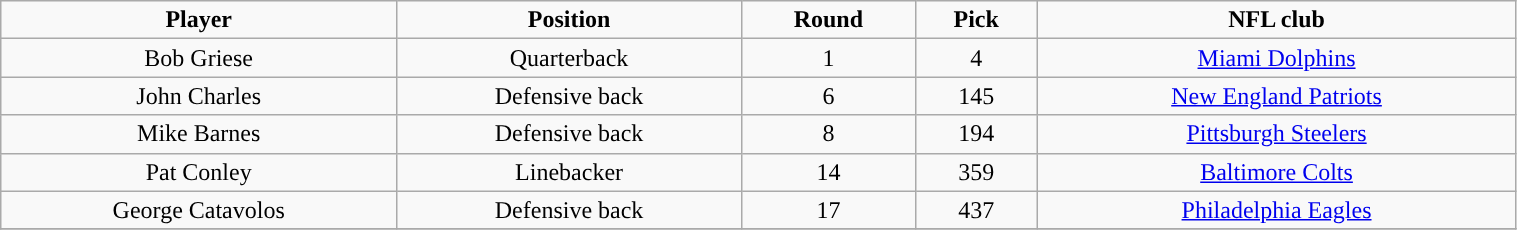<table class="wikitable" width="80%">
<tr align="center">
<td><strong>Player</strong></td>
<td><strong>Position</strong></td>
<td><strong>Round</strong></td>
<td><strong>Pick</strong></td>
<td><strong>NFL club</strong></td>
</tr>
<tr align="center" bgcolor="">
<td>Bob Griese</td>
<td>Quarterback</td>
<td>1</td>
<td>4</td>
<td><a href='#'>Miami Dolphins</a></td>
</tr>
<tr align="center" bgcolor="">
<td>John Charles</td>
<td>Defensive back</td>
<td>6</td>
<td>145</td>
<td><a href='#'>New England Patriots</a></td>
</tr>
<tr align="center" bgcolor="">
<td>Mike Barnes</td>
<td>Defensive back</td>
<td>8</td>
<td>194</td>
<td><a href='#'>Pittsburgh Steelers</a></td>
</tr>
<tr align="center" bgcolor="">
<td>Pat Conley</td>
<td>Linebacker</td>
<td>14</td>
<td>359</td>
<td><a href='#'>Baltimore Colts</a></td>
</tr>
<tr align="center" bgcolor="">
<td>George Catavolos</td>
<td>Defensive back</td>
<td>17</td>
<td>437</td>
<td><a href='#'>Philadelphia Eagles</a></td>
</tr>
<tr align="center" bgcolor="">
</tr>
</table>
